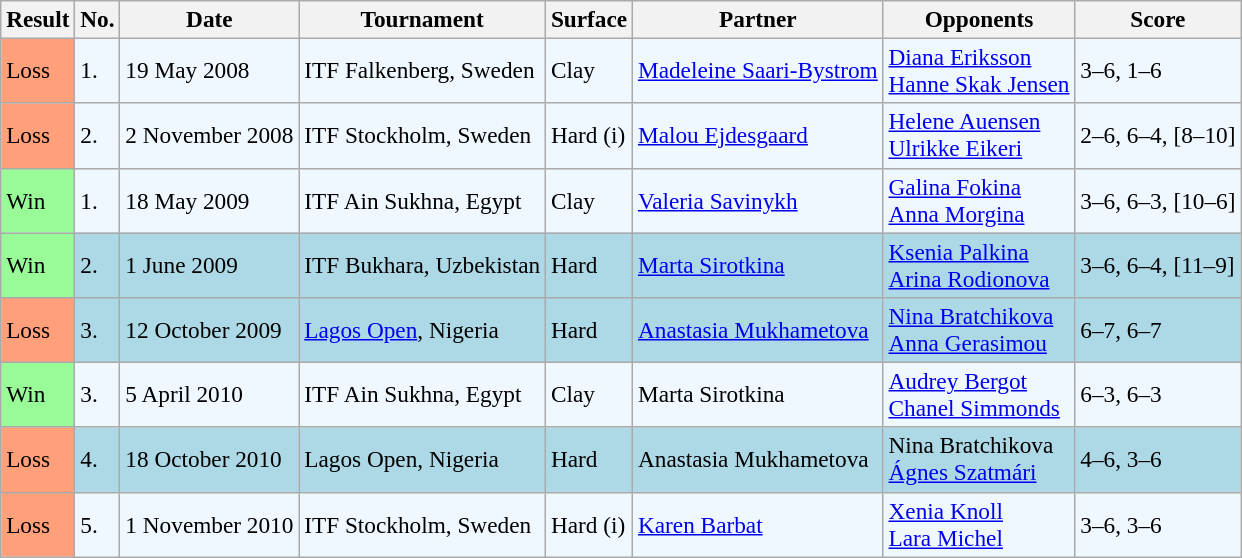<table class="sortable wikitable" style="font-size:97%;">
<tr>
<th>Result</th>
<th>No.</th>
<th>Date</th>
<th>Tournament</th>
<th>Surface</th>
<th>Partner</th>
<th>Opponents</th>
<th class="unsortable">Score</th>
</tr>
<tr style="background:#f0f8ff;">
<td style="background:#ffa07a;">Loss</td>
<td>1.</td>
<td>19 May 2008</td>
<td>ITF Falkenberg, Sweden</td>
<td>Clay</td>
<td> <a href='#'>Madeleine Saari-Bystrom</a></td>
<td> <a href='#'>Diana Eriksson</a> <br>  <a href='#'>Hanne Skak Jensen</a></td>
<td>3–6, 1–6</td>
</tr>
<tr style="background:#f0f8ff;">
<td style="background:#ffa07a;">Loss</td>
<td>2.</td>
<td>2 November 2008</td>
<td>ITF Stockholm, Sweden</td>
<td>Hard (i)</td>
<td> <a href='#'>Malou Ejdesgaard</a></td>
<td> <a href='#'>Helene Auensen</a> <br>  <a href='#'>Ulrikke Eikeri</a></td>
<td>2–6, 6–4, [8–10]</td>
</tr>
<tr style="background:#f0f8ff;">
<td style="background:#98fb98;">Win</td>
<td>1.</td>
<td>18 May 2009</td>
<td>ITF Ain Sukhna, Egypt</td>
<td>Clay</td>
<td> <a href='#'>Valeria Savinykh</a></td>
<td> <a href='#'>Galina Fokina</a> <br>  <a href='#'>Anna Morgina</a></td>
<td>3–6, 6–3, [10–6]</td>
</tr>
<tr style="background:lightblue;">
<td style="background:#98fb98;">Win</td>
<td>2.</td>
<td>1 June 2009</td>
<td>ITF Bukhara, Uzbekistan</td>
<td>Hard</td>
<td> <a href='#'>Marta Sirotkina</a></td>
<td> <a href='#'>Ksenia Palkina</a> <br>  <a href='#'>Arina Rodionova</a></td>
<td>3–6, 6–4, [11–9]</td>
</tr>
<tr style="background:lightblue;">
<td style="background:#ffa07a;">Loss</td>
<td>3.</td>
<td>12 October 2009</td>
<td><a href='#'>Lagos Open</a>, Nigeria</td>
<td>Hard</td>
<td> <a href='#'>Anastasia Mukhametova</a></td>
<td> <a href='#'>Nina Bratchikova</a> <br>  <a href='#'>Anna Gerasimou</a></td>
<td>6–7, 6–7</td>
</tr>
<tr style="background:#f0f8ff;">
<td style="background:#98fb98;">Win</td>
<td>3.</td>
<td>5 April 2010</td>
<td>ITF Ain Sukhna, Egypt</td>
<td>Clay</td>
<td> Marta Sirotkina</td>
<td> <a href='#'>Audrey Bergot</a> <br>  <a href='#'>Chanel Simmonds</a></td>
<td>6–3, 6–3</td>
</tr>
<tr style="background:lightblue;">
<td style="background:#ffa07a;">Loss</td>
<td>4.</td>
<td>18 October 2010</td>
<td>Lagos Open, Nigeria</td>
<td>Hard</td>
<td> Anastasia Mukhametova</td>
<td> Nina Bratchikova <br>  <a href='#'>Ágnes Szatmári</a></td>
<td>4–6, 3–6</td>
</tr>
<tr style="background:#f0f8ff;">
<td style="background:#ffa07a;">Loss</td>
<td>5.</td>
<td>1 November 2010</td>
<td>ITF Stockholm, Sweden</td>
<td>Hard (i)</td>
<td> <a href='#'>Karen Barbat</a></td>
<td> <a href='#'>Xenia Knoll</a> <br>  <a href='#'>Lara Michel</a></td>
<td>3–6, 3–6</td>
</tr>
</table>
